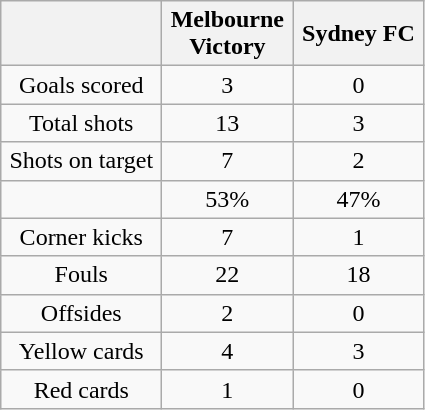<table class="wikitable plainrowheaders" style="text-align:center">
<tr>
<th width=100></th>
<th width=80>Melbourne Victory</th>
<th width=80>Sydney FC</th>
</tr>
<tr>
<td>Goals scored</td>
<td>3</td>
<td>0</td>
</tr>
<tr>
<td>Total shots</td>
<td>13</td>
<td>3</td>
</tr>
<tr>
<td>Shots on target</td>
<td>7</td>
<td>2</td>
</tr>
<tr>
<td></td>
<td>53%</td>
<td>47%</td>
</tr>
<tr>
<td>Corner kicks</td>
<td>7</td>
<td>1</td>
</tr>
<tr>
<td>Fouls</td>
<td>22</td>
<td>18</td>
</tr>
<tr>
<td>Offsides</td>
<td>2</td>
<td>0</td>
</tr>
<tr>
<td>Yellow cards</td>
<td>4</td>
<td>3</td>
</tr>
<tr>
<td>Red cards</td>
<td>1</td>
<td>0</td>
</tr>
</table>
